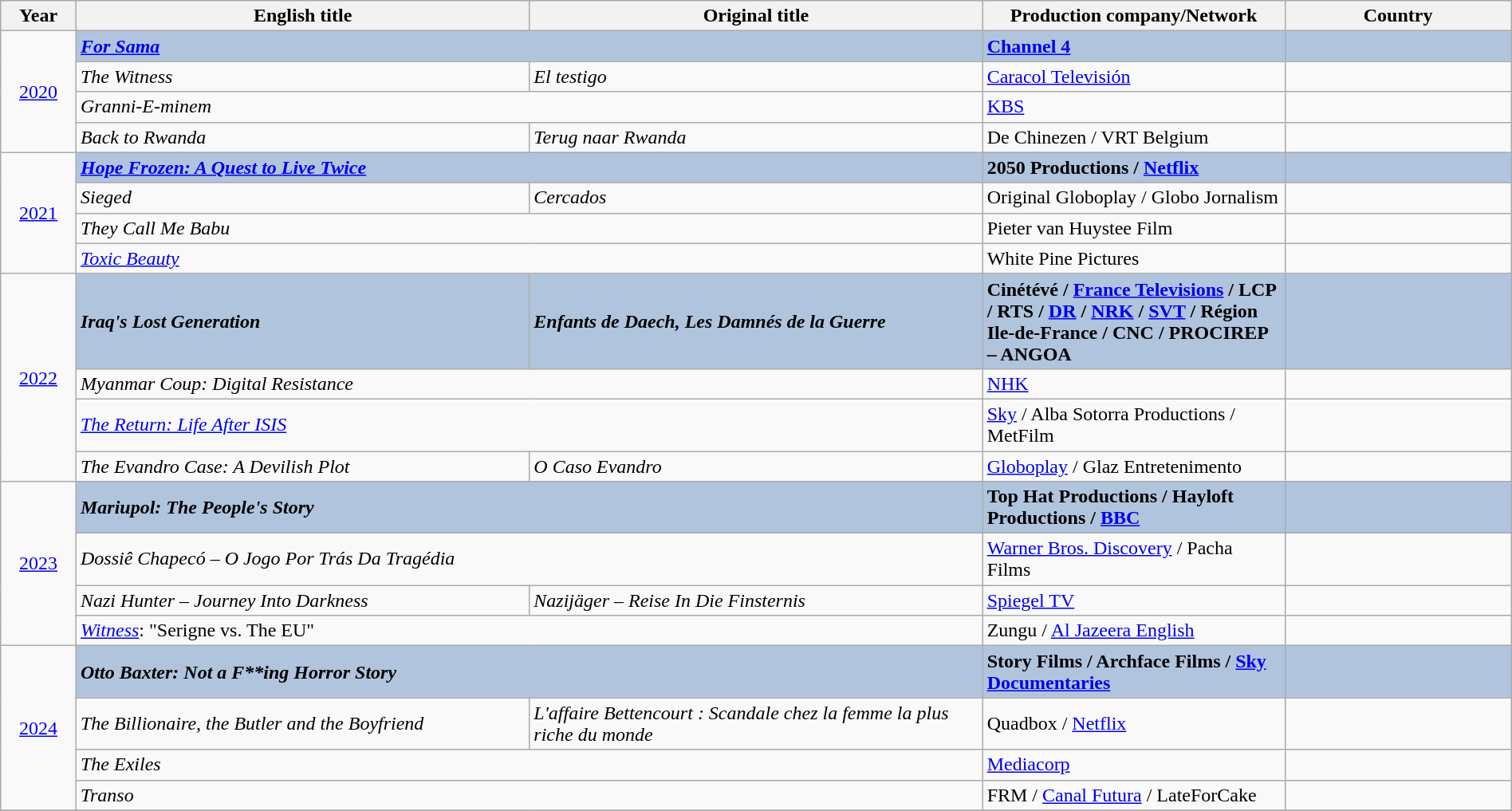<table class="wikitable" width="100%" border="1" cellpadding="5" cellspacing="0">
<tr>
<th width=5%>Year</th>
<th width=30%>English title</th>
<th width=30%>Original title</th>
<th width=20%><strong>Production company/Network</strong></th>
<th width=15%><strong>Country</strong></th>
</tr>
<tr>
<td rowspan="4" style="text-align:center;"><a href='#'>2020</a><br></td>
<td colspan="2" style="background:#B0C4DE;"><strong><em><a href='#'>For Sama</a></em></strong></td>
<td style="background:#B0C4DE;"><strong><a href='#'>Channel 4</a></strong></td>
<td style="background:#B0C4DE;"><strong></strong></td>
</tr>
<tr>
<td><em>The Witness</em></td>
<td><em>El testigo</em></td>
<td><a href='#'>Caracol Televisión</a></td>
<td></td>
</tr>
<tr>
<td colspan="2"><em>Granni-E-minem</em></td>
<td><a href='#'>KBS</a></td>
<td></td>
</tr>
<tr>
<td><em>Back to Rwanda</em></td>
<td><em>Terug naar Rwanda</em></td>
<td>De Chinezen / VRT Belgium</td>
<td></td>
</tr>
<tr>
<td rowspan="4" style="text-align:center;"><a href='#'>2021</a><br></td>
<td colspan="2" style="background:#B0C4DE;"><strong><em><a href='#'>Hope Frozen: A Quest to Live Twice</a></em></strong></td>
<td style="background:#B0C4DE;"><strong>2050 Productions / <a href='#'>Netflix</a></strong></td>
<td style="background:#B0C4DE;"><strong></strong></td>
</tr>
<tr>
<td><em>Sieged</em></td>
<td><em>Cercados</em></td>
<td>Original Globoplay / Globo Jornalism</td>
<td></td>
</tr>
<tr>
<td colspan="2"><em>They Call Me Babu</em></td>
<td>Pieter van Huystee Film</td>
<td></td>
</tr>
<tr>
<td colspan="2"><em><a href='#'>Toxic Beauty</a></em></td>
<td>White Pine Pictures</td>
<td></td>
</tr>
<tr>
<td rowspan="4" style="text-align:center;"><a href='#'>2022</a><br></td>
<td style="background:#B0C4DE;"><strong><em>Iraq's Lost Generation</em></strong></td>
<td style="background:#B0C4DE;"><strong><em>Enfants de Daech, Les Damnés de la Guerre</em></strong></td>
<td style="background:#B0C4DE;"><strong>Cinétévé / <a href='#'>France Televisions</a> / LCP / RTS / <a href='#'>DR</a> / <a href='#'>NRK</a> / <a href='#'>SVT</a> / Région Ile-de-France / CNC / PROCIREP – ANGOA</strong></td>
<td style="background:#B0C4DE;"><strong></strong></td>
</tr>
<tr>
<td colspan="2"><em>Myanmar Coup: Digital Resistance</em></td>
<td><a href='#'>NHK</a></td>
<td></td>
</tr>
<tr>
<td colspan="2"><em><a href='#'>The Return: Life After ISIS</a></em></td>
<td><a href='#'>Sky</a> / Alba Sotorra Productions / MetFilm</td>
<td></td>
</tr>
<tr>
<td><em>The Evandro Case: A Devilish Plot</em></td>
<td><em>O Caso Evandro</em></td>
<td><a href='#'>Globoplay</a> / Glaz Entretenimento</td>
<td></td>
</tr>
<tr>
<td rowspan="4" style="text-align:center;"><a href='#'>2023</a><br></td>
<td style="background:#B0C4DE;" colspan="2"><strong><em>Mariupol: The People's Story</em></strong></td>
<td style="background:#B0C4DE;"><strong>Top Hat Productions / Hayloft Productions / <a href='#'>BBC</a></strong></td>
<td style="background:#B0C4DE;"><strong></strong></td>
</tr>
<tr>
<td colspan="2"><em>Dossiê Chapecó – O Jogo Por Trás Da Tragédia</em></td>
<td><a href='#'>Warner Bros. Discovery</a> / Pacha Films</td>
<td></td>
</tr>
<tr>
<td><em>Nazi Hunter – Journey Into Darkness</em></td>
<td><em>Nazijäger – Reise In Die Finsternis</em></td>
<td><a href='#'>Spiegel TV</a></td>
<td></td>
</tr>
<tr>
<td colspan="2"><em><a href='#'>Witness</a></em>: "Serigne vs. The EU"</td>
<td>Zungu / <a href='#'>Al Jazeera English</a></td>
<td></td>
</tr>
<tr>
<td rowspan="4" style="text-align:center;"><a href='#'>2024</a><br></td>
<td colspan="2"style="background:#B0C4DE;"><strong><em>Otto Baxter: Not a F**ing Horror Story</em></strong></td>
<td style="background:#B0C4DE;"><strong>Story Films / Archface Films / <a href='#'>Sky Documentaries</a></strong></td>
<td style="background:#B0C4DE;"><strong></strong></td>
</tr>
<tr>
<td><em>The Billionaire, the Butler and the Boyfriend</em></td>
<td><em>L'affaire Bettencourt : Scandale chez la femme la plus riche du monde</em></td>
<td>Quadbox / <a href='#'>Netflix</a></td>
<td></td>
</tr>
<tr>
<td colspan="2"><em>The Exiles</em></td>
<td><a href='#'>Mediacorp</a></td>
<td></td>
</tr>
<tr>
<td colspan="2"><em>Transo</em></td>
<td>FRM / <a href='#'>Canal Futura</a> / LateForCake</td>
<td></td>
</tr>
<tr>
</tr>
</table>
